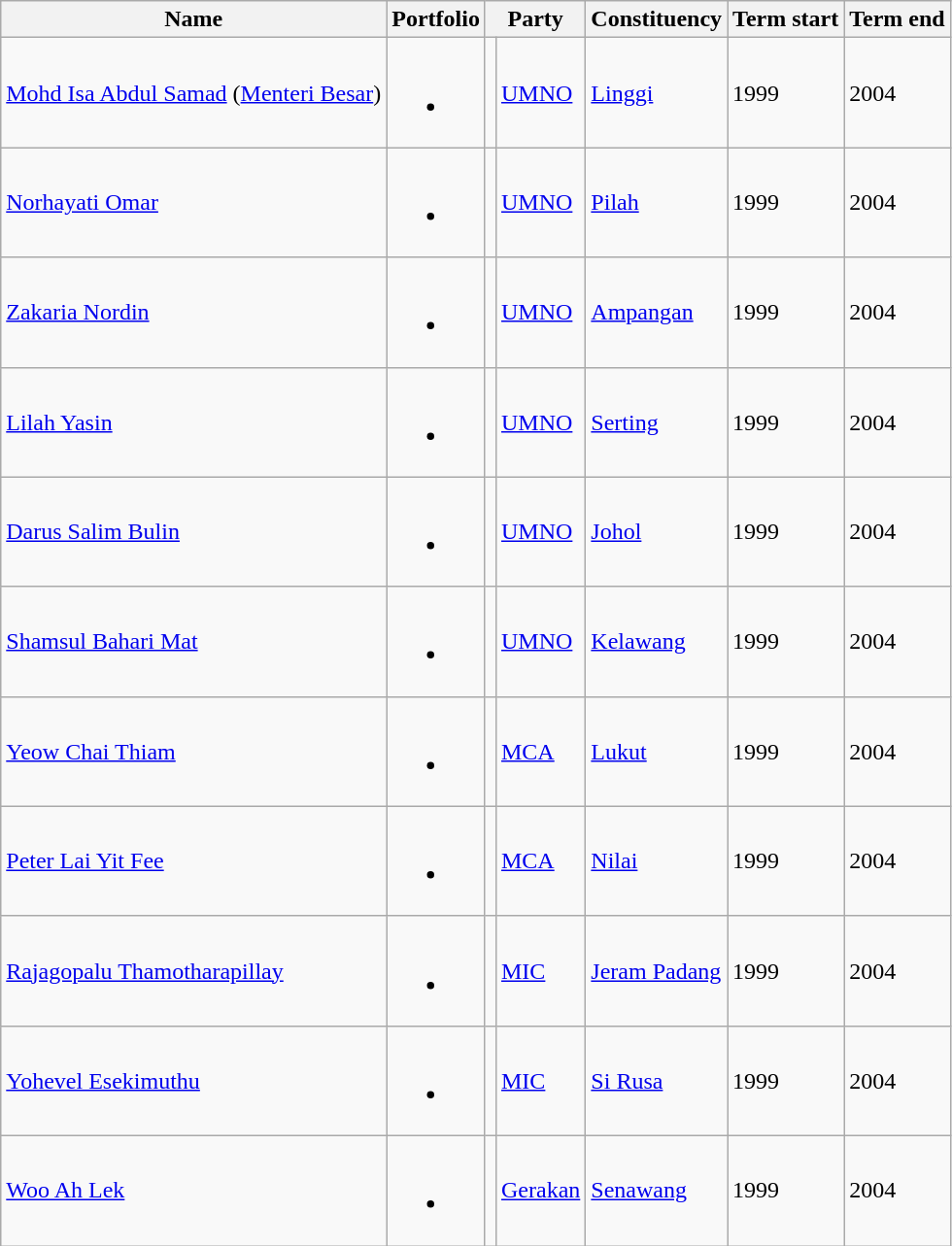<table class="wikitable">
<tr>
<th>Name</th>
<th>Portfolio</th>
<th colspan=2>Party</th>
<th>Constituency</th>
<th>Term start</th>
<th>Term end</th>
</tr>
<tr>
<td><a href='#'>Mohd Isa Abdul Samad</a> (<a href='#'>Menteri Besar</a>)</td>
<td><br><ul><li></li></ul></td>
<td bgcolor=></td>
<td><a href='#'>UMNO</a></td>
<td><a href='#'>Linggi</a></td>
<td>1999</td>
<td>2004</td>
</tr>
<tr>
<td><a href='#'>Norhayati Omar</a></td>
<td><br><ul><li></li></ul></td>
<td bgcolor=></td>
<td><a href='#'>UMNO</a></td>
<td><a href='#'>Pilah</a></td>
<td>1999</td>
<td>2004</td>
</tr>
<tr>
<td><a href='#'>Zakaria Nordin</a></td>
<td><br><ul><li></li></ul></td>
<td bgcolor=></td>
<td><a href='#'>UMNO</a></td>
<td><a href='#'>Ampangan</a></td>
<td>1999</td>
<td>2004</td>
</tr>
<tr>
<td><a href='#'>Lilah Yasin</a></td>
<td><br><ul><li></li></ul></td>
<td bgcolor=></td>
<td><a href='#'>UMNO</a></td>
<td><a href='#'>Serting</a></td>
<td>1999</td>
<td>2004</td>
</tr>
<tr>
<td><a href='#'>Darus Salim Bulin</a></td>
<td><br><ul><li></li></ul></td>
<td bgcolor=></td>
<td><a href='#'>UMNO</a></td>
<td><a href='#'>Johol</a></td>
<td>1999</td>
<td>2004</td>
</tr>
<tr>
<td><a href='#'>Shamsul Bahari Mat</a></td>
<td><br><ul><li></li></ul></td>
<td bgcolor=></td>
<td><a href='#'>UMNO</a></td>
<td><a href='#'>Kelawang</a></td>
<td>1999</td>
<td>2004</td>
</tr>
<tr>
<td><a href='#'>Yeow Chai Thiam</a></td>
<td><br><ul><li></li></ul></td>
<td bgcolor=></td>
<td><a href='#'>MCA</a></td>
<td><a href='#'>Lukut</a></td>
<td>1999</td>
<td>2004</td>
</tr>
<tr>
<td><a href='#'>Peter Lai Yit Fee</a></td>
<td><br><ul><li></li></ul></td>
<td bgcolor=></td>
<td><a href='#'>MCA</a></td>
<td><a href='#'>Nilai</a></td>
<td>1999</td>
<td>2004</td>
</tr>
<tr>
<td><a href='#'>Rajagopalu Thamotharapillay</a></td>
<td><br><ul><li></li></ul></td>
<td bgcolor=></td>
<td><a href='#'>MIC</a></td>
<td><a href='#'>Jeram Padang</a></td>
<td>1999</td>
<td>2004</td>
</tr>
<tr>
<td><a href='#'>Yohevel Esekimuthu</a></td>
<td><br><ul><li></li></ul></td>
<td bgcolor=></td>
<td><a href='#'>MIC</a></td>
<td><a href='#'>Si Rusa</a></td>
<td>1999</td>
<td>2004</td>
</tr>
<tr>
<td><a href='#'>Woo Ah Lek</a></td>
<td><br><ul><li></li></ul></td>
<td bgcolor=></td>
<td><a href='#'>Gerakan</a></td>
<td><a href='#'>Senawang</a></td>
<td>1999</td>
<td>2004</td>
</tr>
</table>
